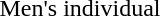<table>
<tr>
<td>Men's individual<br></td>
<td></td>
<td></td>
<td></td>
</tr>
<tr>
<td><br></td>
<td></td>
<td></td>
<td></td>
</tr>
</table>
